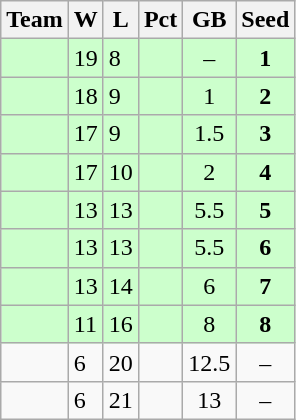<table class=wikitable>
<tr>
<th>Team</th>
<th>W</th>
<th>L</th>
<th>Pct</th>
<th>GB</th>
<th>Seed</th>
</tr>
<tr bgcolor="#ccffcc">
<td></td>
<td>19</td>
<td>8</td>
<td></td>
<td style="text-align:center;">–</td>
<td style="text-align:center;"><strong>1</strong></td>
</tr>
<tr bgcolor="#ccffcc">
<td></td>
<td>18</td>
<td>9</td>
<td></td>
<td style="text-align:center;">1</td>
<td style="text-align:center;"><strong>2</strong></td>
</tr>
<tr bgcolor="#ccffcc">
<td></td>
<td>17</td>
<td>9</td>
<td></td>
<td style="text-align:center;">1.5</td>
<td style="text-align:center;"><strong>3</strong></td>
</tr>
<tr bgcolor="#ccffcc">
<td></td>
<td>17</td>
<td>10</td>
<td></td>
<td style="text-align:center;">2</td>
<td style="text-align:center;"><strong>4</strong></td>
</tr>
<tr bgcolor="#ccffcc">
<td></td>
<td>13</td>
<td>13</td>
<td></td>
<td style="text-align:center;">5.5</td>
<td style="text-align:center;"><strong>5</strong></td>
</tr>
<tr bgcolor="#ccffcc">
<td></td>
<td>13</td>
<td>13</td>
<td></td>
<td style="text-align:center;">5.5</td>
<td style="text-align:center;"><strong>6</strong></td>
</tr>
<tr bgcolor="#ccffcc">
<td></td>
<td>13</td>
<td>14</td>
<td></td>
<td style="text-align:center;">6</td>
<td style="text-align:center;"><strong>7</strong></td>
</tr>
<tr bgcolor="#ccffcc">
<td></td>
<td>11</td>
<td>16</td>
<td></td>
<td style="text-align:center;">8</td>
<td style="text-align:center;"><strong>8</strong></td>
</tr>
<tr>
<td></td>
<td>6</td>
<td>20</td>
<td></td>
<td style="text-align:center;">12.5</td>
<td style="text-align:center;">–</td>
</tr>
<tr>
<td></td>
<td>6</td>
<td>21</td>
<td></td>
<td style="text-align:center;">13</td>
<td style="text-align:center;">–</td>
</tr>
</table>
